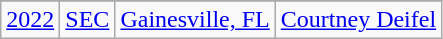<table class="wikitable">
<tr>
</tr>
<tr>
<td><a href='#'>2022</a></td>
<td rowspan=1><a href='#'>SEC</a></td>
<td rowspan=1><a href='#'>Gainesville, FL</a></td>
<td rowspan=1><a href='#'>Courtney Deifel</a></td>
</tr>
</table>
